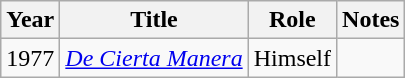<table class="wikitable">
<tr>
<th>Year</th>
<th>Title</th>
<th>Role</th>
<th>Notes</th>
</tr>
<tr>
<td>1977</td>
<td><em><a href='#'>De Cierta Manera</a></em></td>
<td>Himself</td>
<td></td>
</tr>
</table>
